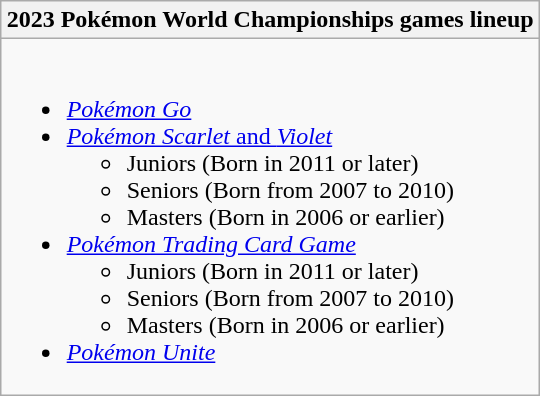<table class="wikitable" style="float:right">
<tr>
<th>2023 Pokémon World Championships games lineup</th>
</tr>
<tr>
<td><br><ul><li><em><a href='#'>Pokémon Go</a></em></li><li><a href='#'><em>Pokémon Scarlet</em> and <em>Violet</em></a><ul><li>Juniors (Born in 2011 or later)</li><li>Seniors (Born from 2007 to 2010)</li><li>Masters (Born in 2006 or earlier)</li></ul></li><li><em><a href='#'>Pokémon Trading Card Game</a></em><ul><li>Juniors (Born in 2011 or later)</li><li>Seniors (Born from 2007 to 2010)</li><li>Masters (Born in 2006 or earlier)</li></ul></li><li><em><a href='#'>Pokémon Unite</a></em></li></ul></td>
</tr>
</table>
